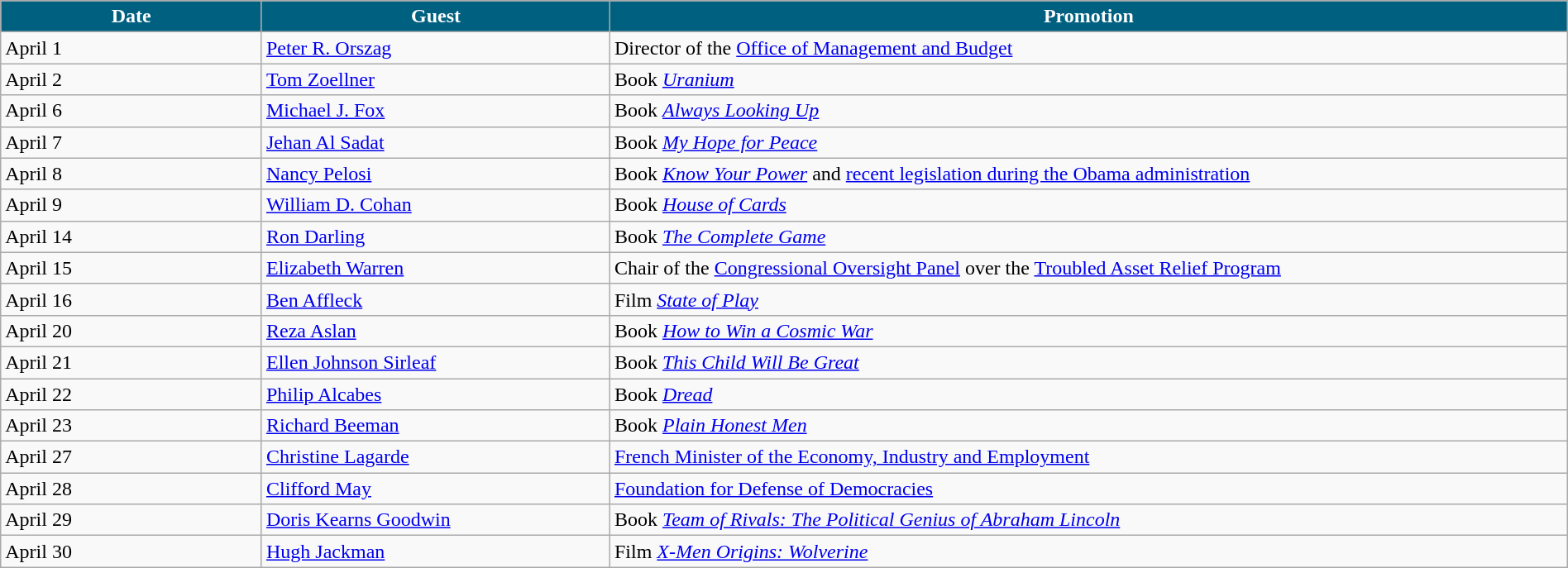<table class="wikitable" width="100%">
<tr bgcolor="#CCCCCC">
<th width="15%" style="background:#006080; color:#FFFFFF">Date</th>
<th width="20%" style="background:#006080; color:#FFFFFF">Guest</th>
<th width="55%" style="background:#006080; color:#FFFFFF">Promotion</th>
</tr>
<tr>
<td>April 1</td>
<td><a href='#'>Peter R. Orszag</a></td>
<td>Director of the <a href='#'>Office of Management and Budget</a></td>
</tr>
<tr>
<td>April 2</td>
<td><a href='#'>Tom Zoellner</a></td>
<td>Book <em><a href='#'>Uranium</a></em></td>
</tr>
<tr>
<td>April 6</td>
<td><a href='#'>Michael J. Fox</a></td>
<td>Book <em><a href='#'>Always Looking Up</a></em></td>
</tr>
<tr>
<td>April 7</td>
<td><a href='#'>Jehan Al Sadat</a></td>
<td>Book <em><a href='#'>My Hope for Peace</a></em></td>
</tr>
<tr>
<td>April 8</td>
<td><a href='#'>Nancy Pelosi</a></td>
<td>Book <em><a href='#'>Know Your Power</a></em> and <a href='#'>recent legislation during the Obama administration</a></td>
</tr>
<tr>
<td>April 9</td>
<td><a href='#'>William D. Cohan</a></td>
<td>Book <em><a href='#'>House of Cards</a></em></td>
</tr>
<tr>
<td>April 14</td>
<td><a href='#'>Ron Darling</a></td>
<td>Book <em><a href='#'>The Complete Game</a></em></td>
</tr>
<tr>
<td>April 15</td>
<td><a href='#'>Elizabeth Warren</a></td>
<td>Chair of the <a href='#'>Congressional Oversight Panel</a> over the <a href='#'>Troubled Asset Relief Program</a></td>
</tr>
<tr>
<td>April 16</td>
<td><a href='#'>Ben Affleck</a></td>
<td>Film <em><a href='#'>State of Play</a></em></td>
</tr>
<tr>
<td>April 20</td>
<td><a href='#'>Reza Aslan</a></td>
<td>Book <em><a href='#'>How to Win a Cosmic War</a></em></td>
</tr>
<tr>
<td>April 21</td>
<td><a href='#'>Ellen Johnson Sirleaf</a></td>
<td>Book <em><a href='#'>This Child Will Be Great</a></em></td>
</tr>
<tr>
<td>April 22</td>
<td><a href='#'>Philip Alcabes</a></td>
<td>Book <em><a href='#'>Dread</a></em></td>
</tr>
<tr>
<td>April 23</td>
<td><a href='#'>Richard Beeman</a></td>
<td>Book <em><a href='#'>Plain Honest Men</a></em></td>
</tr>
<tr>
<td>April 27</td>
<td><a href='#'>Christine Lagarde</a></td>
<td><a href='#'>French Minister of the Economy, Industry and Employment</a></td>
</tr>
<tr>
<td>April 28</td>
<td><a href='#'>Clifford May</a></td>
<td><a href='#'>Foundation for Defense of Democracies</a></td>
</tr>
<tr>
<td>April 29</td>
<td><a href='#'>Doris Kearns Goodwin</a></td>
<td>Book <em><a href='#'>Team of Rivals: The Political Genius of Abraham Lincoln</a></em></td>
</tr>
<tr>
<td>April 30</td>
<td><a href='#'>Hugh Jackman</a></td>
<td>Film <em><a href='#'>X-Men Origins: Wolverine</a></em></td>
</tr>
</table>
